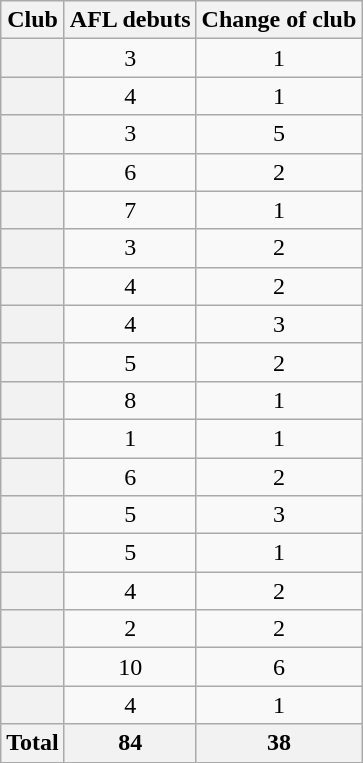<table class="wikitable plainrowheaders sortable" style="text-align:center;">
<tr>
<th scope="col">Club</th>
<th scope="col">AFL debuts</th>
<th scope="col">Change of club</th>
</tr>
<tr>
<th scope="row"></th>
<td>3</td>
<td>1</td>
</tr>
<tr>
<th scope="row"></th>
<td>4</td>
<td>1</td>
</tr>
<tr>
<th scope="row"></th>
<td>3</td>
<td>5</td>
</tr>
<tr>
<th scope="row"></th>
<td>6</td>
<td>2</td>
</tr>
<tr>
<th scope="row"></th>
<td>7</td>
<td>1</td>
</tr>
<tr>
<th scope="row"></th>
<td>3</td>
<td>2</td>
</tr>
<tr>
<th scope="row"></th>
<td>4</td>
<td>2</td>
</tr>
<tr>
<th scope="row"></th>
<td>4</td>
<td>3</td>
</tr>
<tr>
<th scope="row"></th>
<td>5</td>
<td>2</td>
</tr>
<tr>
<th scope="row"></th>
<td>8</td>
<td>1</td>
</tr>
<tr>
<th scope="row"></th>
<td>1</td>
<td>1</td>
</tr>
<tr>
<th scope="row"></th>
<td>6</td>
<td>2</td>
</tr>
<tr>
<th scope="row"></th>
<td>5</td>
<td>3</td>
</tr>
<tr>
<th scope="row"></th>
<td>5</td>
<td>1</td>
</tr>
<tr>
<th scope="row"></th>
<td>4</td>
<td>2</td>
</tr>
<tr>
<th scope="row"></th>
<td>2</td>
<td>2</td>
</tr>
<tr>
<th scope="row"></th>
<td>10</td>
<td>6</td>
</tr>
<tr>
<th scope="row"></th>
<td>4</td>
<td>1</td>
</tr>
<tr class="sortbottom">
<th>Total</th>
<th>84</th>
<th>38</th>
</tr>
</table>
